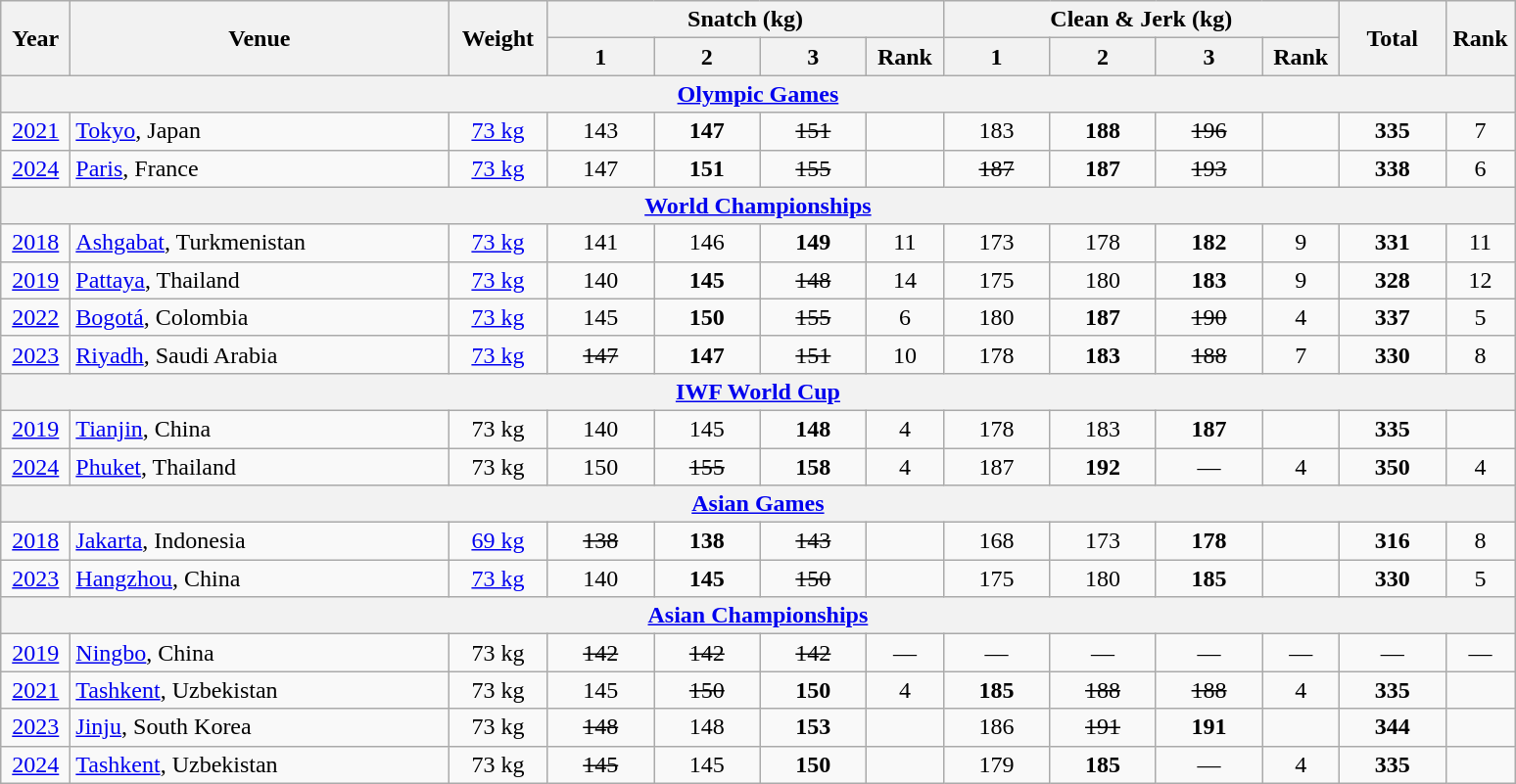<table class="wikitable" style="text-align:center;">
<tr>
<th rowspan=2 width=40>Year</th>
<th rowspan=2 width=250>Venue</th>
<th rowspan=2 width=60>Weight</th>
<th colspan=4>Snatch (kg)</th>
<th colspan=4>Clean & Jerk (kg)</th>
<th rowspan=2 width=65>Total</th>
<th rowspan=2 width=40>Rank</th>
</tr>
<tr>
<th width=65>1</th>
<th width=65>2</th>
<th width=65>3</th>
<th width=45>Rank</th>
<th width=65>1</th>
<th width=65>2</th>
<th width=65>3</th>
<th width=45>Rank</th>
</tr>
<tr>
<th colspan=13><a href='#'>Olympic Games</a></th>
</tr>
<tr>
<td><a href='#'>2021</a></td>
<td align=left><a href='#'>Tokyo</a>, Japan</td>
<td><a href='#'>73 kg</a></td>
<td>143</td>
<td><strong>147</strong></td>
<td><s>151</s></td>
<td></td>
<td>183</td>
<td><strong>188</strong></td>
<td><s>196</s></td>
<td></td>
<td><strong>335</strong></td>
<td>7</td>
</tr>
<tr>
<td><a href='#'>2024</a></td>
<td align=left><a href='#'>Paris</a>, France</td>
<td><a href='#'>73 kg</a></td>
<td>147</td>
<td><strong>151</strong></td>
<td><s>155</s></td>
<td></td>
<td><s>187</s></td>
<td><strong>187</strong></td>
<td><s>193</s></td>
<td></td>
<td><strong>338</strong></td>
<td>6</td>
</tr>
<tr>
<th colspan=15><a href='#'>World Championships</a></th>
</tr>
<tr>
<td><a href='#'>2018</a></td>
<td align=left><a href='#'>Ashgabat</a>, Turkmenistan</td>
<td><a href='#'>73 kg</a></td>
<td>141</td>
<td>146</td>
<td><strong>149</strong></td>
<td>11</td>
<td>173</td>
<td>178</td>
<td><strong>182</strong></td>
<td>9</td>
<td><strong>331</strong></td>
<td>11</td>
</tr>
<tr>
<td><a href='#'>2019</a></td>
<td align=left><a href='#'>Pattaya</a>, Thailand</td>
<td><a href='#'>73 kg</a></td>
<td>140</td>
<td><strong>145</strong></td>
<td><s>148</s></td>
<td>14</td>
<td>175</td>
<td>180</td>
<td><strong>183</strong></td>
<td>9</td>
<td><strong>328</strong></td>
<td>12</td>
</tr>
<tr>
<td><a href='#'>2022</a></td>
<td align=left><a href='#'>Bogotá</a>, Colombia</td>
<td><a href='#'>73 kg</a></td>
<td>145</td>
<td><strong>150</strong></td>
<td><s>155</s></td>
<td>6</td>
<td>180</td>
<td><strong>187</strong></td>
<td><s>190</s></td>
<td>4</td>
<td><strong>337</strong></td>
<td>5</td>
</tr>
<tr>
<td><a href='#'>2023</a></td>
<td align=left><a href='#'>Riyadh</a>, Saudi Arabia</td>
<td><a href='#'>73 kg</a></td>
<td><s>147</s></td>
<td><strong>147</strong></td>
<td><s>151</s></td>
<td>10</td>
<td>178</td>
<td><strong>183</strong></td>
<td><s>188</s></td>
<td>7</td>
<td><strong>330</strong></td>
<td>8</td>
</tr>
<tr>
<th colspan=13><a href='#'>IWF World Cup</a></th>
</tr>
<tr>
<td><a href='#'>2019</a></td>
<td align=left><a href='#'>Tianjin</a>, China</td>
<td>73 kg</td>
<td>140</td>
<td>145</td>
<td><strong>148</strong></td>
<td>4</td>
<td>178</td>
<td>183</td>
<td><strong>187</strong></td>
<td></td>
<td><strong>335</strong></td>
<td></td>
</tr>
<tr>
<td><a href='#'>2024</a></td>
<td align=left><a href='#'>Phuket</a>, Thailand</td>
<td>73 kg</td>
<td>150</td>
<td><s>155</s></td>
<td><strong>158</strong></td>
<td>4</td>
<td>187</td>
<td><strong>192</strong></td>
<td>—</td>
<td>4</td>
<td><strong>350</strong></td>
<td>4</td>
</tr>
<tr>
<th colspan=13><a href='#'>Asian Games</a></th>
</tr>
<tr>
<td><a href='#'>2018</a></td>
<td align=left><a href='#'>Jakarta</a>, Indonesia</td>
<td><a href='#'>69 kg</a></td>
<td><s>138</s></td>
<td><strong>138</strong></td>
<td><s>143</s></td>
<td></td>
<td>168</td>
<td>173</td>
<td><strong>178</strong></td>
<td></td>
<td><strong>316</strong></td>
<td>8</td>
</tr>
<tr>
<td><a href='#'>2023</a></td>
<td align=left><a href='#'>Hangzhou</a>, China</td>
<td><a href='#'>73 kg</a></td>
<td>140</td>
<td><strong>145</strong></td>
<td><s>150</s></td>
<td></td>
<td>175</td>
<td>180</td>
<td><strong>185</strong></td>
<td></td>
<td><strong>330</strong></td>
<td>5</td>
</tr>
<tr>
<th colspan=13><a href='#'>Asian Championships</a></th>
</tr>
<tr>
<td><a href='#'>2019</a></td>
<td align=left><a href='#'>Ningbo</a>, China</td>
<td>73 kg</td>
<td><s>142</s></td>
<td><s>142</s></td>
<td><s>142</s></td>
<td>—</td>
<td>—</td>
<td>—</td>
<td>—</td>
<td>—</td>
<td>—</td>
<td>—</td>
</tr>
<tr>
<td><a href='#'>2021</a></td>
<td align=left><a href='#'>Tashkent</a>, Uzbekistan</td>
<td>73 kg</td>
<td>145</td>
<td><s>150</s></td>
<td><strong>150</strong></td>
<td>4</td>
<td><strong>185</strong></td>
<td><s>188</s></td>
<td><s>188</s></td>
<td>4</td>
<td><strong>335</strong></td>
<td></td>
</tr>
<tr>
<td><a href='#'>2023</a></td>
<td align=left><a href='#'>Jinju</a>, South Korea</td>
<td>73 kg</td>
<td><s>148</s></td>
<td>148</td>
<td><strong>153</strong></td>
<td></td>
<td>186</td>
<td><s>191</s></td>
<td><strong>191</strong></td>
<td></td>
<td><strong>344</strong></td>
<td></td>
</tr>
<tr>
<td><a href='#'>2024</a></td>
<td align=left><a href='#'>Tashkent</a>, Uzbekistan</td>
<td>73 kg</td>
<td><s>145</s></td>
<td>145</td>
<td><strong>150</strong></td>
<td></td>
<td>179</td>
<td><strong>185</strong></td>
<td>—</td>
<td>4</td>
<td><strong>335</strong></td>
<td></td>
</tr>
</table>
